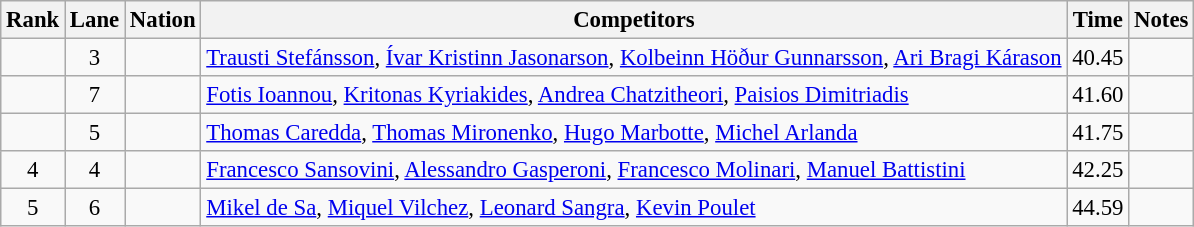<table class="wikitable sortable" style="text-align:center; font-size:95%">
<tr>
<th>Rank</th>
<th>Lane</th>
<th>Nation</th>
<th>Competitors</th>
<th>Time</th>
<th>Notes</th>
</tr>
<tr>
<td></td>
<td>3</td>
<td align=left></td>
<td align=left><a href='#'>Trausti Stefánsson</a>, <a href='#'>Ívar Kristinn Jasonarson</a>, <a href='#'>Kolbeinn Höður Gunnarsson</a>, <a href='#'>Ari Bragi Kárason</a></td>
<td>40.45</td>
<td></td>
</tr>
<tr>
<td></td>
<td>7</td>
<td align=left></td>
<td align=left><a href='#'>Fotis Ioannou</a>, <a href='#'>Kritonas Kyriakides</a>, <a href='#'>Andrea Chatzitheori</a>, <a href='#'>Paisios Dimitriadis</a></td>
<td>41.60</td>
<td></td>
</tr>
<tr>
<td></td>
<td>5</td>
<td align=left></td>
<td align=left><a href='#'>Thomas Caredda</a>, <a href='#'>Thomas Mironenko</a>, <a href='#'>Hugo Marbotte</a>, <a href='#'>Michel Arlanda</a></td>
<td>41.75</td>
<td></td>
</tr>
<tr>
<td>4</td>
<td>4</td>
<td align=left></td>
<td align=left><a href='#'>Francesco Sansovini</a>, <a href='#'>Alessandro Gasperoni</a>, <a href='#'>Francesco Molinari</a>, <a href='#'>Manuel Battistini</a></td>
<td>42.25</td>
<td></td>
</tr>
<tr>
<td>5</td>
<td>6</td>
<td align=left></td>
<td align=left><a href='#'>Mikel de Sa</a>, <a href='#'>Miquel Vilchez</a>, <a href='#'>Leonard Sangra</a>, <a href='#'>Kevin Poulet</a></td>
<td>44.59</td>
<td></td>
</tr>
</table>
